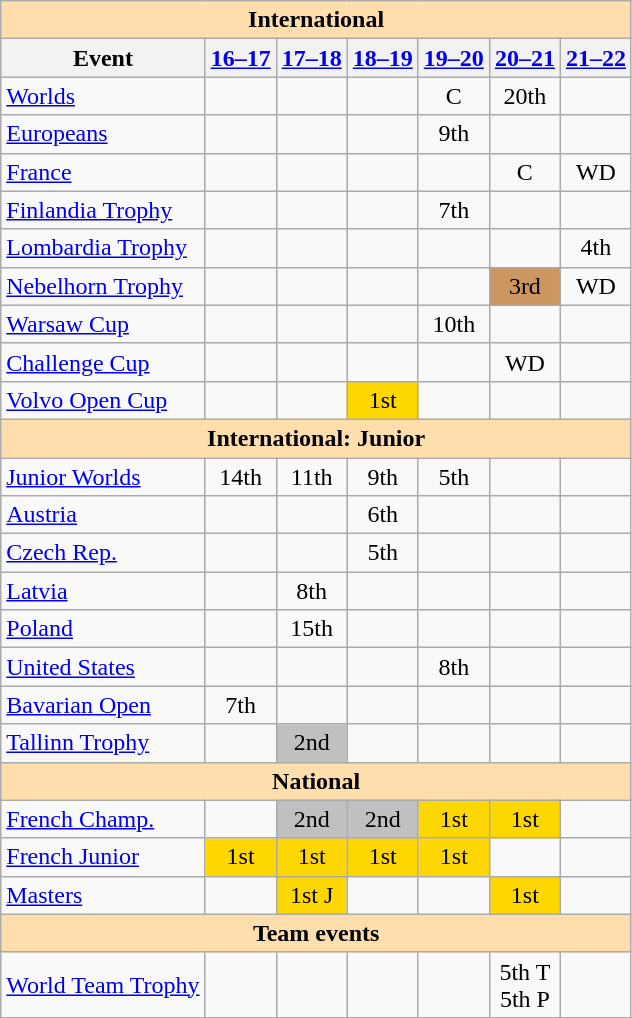<table class="wikitable" style="text-align:center">
<tr>
<th style="background-color: #ffdead; " colspan=7 align=center>International</th>
</tr>
<tr>
<th>Event</th>
<th><a href='#'>16–17</a></th>
<th><a href='#'>17–18</a></th>
<th><a href='#'>18–19</a></th>
<th><a href='#'>19–20</a></th>
<th><a href='#'>20–21</a></th>
<th><a href='#'>21–22</a></th>
</tr>
<tr>
<td align=left><a href='#'>Worlds</a></td>
<td></td>
<td></td>
<td></td>
<td>C</td>
<td>20th</td>
<td></td>
</tr>
<tr>
<td align=left><a href='#'>Europeans</a></td>
<td></td>
<td></td>
<td></td>
<td>9th</td>
<td></td>
<td></td>
</tr>
<tr>
<td align=left> <a href='#'>France</a></td>
<td></td>
<td></td>
<td></td>
<td></td>
<td>C</td>
<td>WD</td>
</tr>
<tr>
<td align=left> <a href='#'>Finlandia Trophy</a></td>
<td></td>
<td></td>
<td></td>
<td>7th</td>
<td></td>
<td></td>
</tr>
<tr>
<td align=left> <a href='#'>Lombardia Trophy</a></td>
<td></td>
<td></td>
<td></td>
<td></td>
<td></td>
<td>4th</td>
</tr>
<tr>
<td align=left> <a href='#'>Nebelhorn Trophy</a></td>
<td></td>
<td></td>
<td></td>
<td></td>
<td bgcolor=cc966>3rd</td>
<td>WD</td>
</tr>
<tr>
<td align=left> <a href='#'>Warsaw Cup</a></td>
<td></td>
<td></td>
<td></td>
<td>10th</td>
<td></td>
<td></td>
</tr>
<tr>
<td align=left><a href='#'>Challenge Cup</a></td>
<td></td>
<td></td>
<td></td>
<td></td>
<td>WD</td>
<td></td>
</tr>
<tr>
<td align=left><a href='#'>Volvo Open Cup</a></td>
<td></td>
<td></td>
<td bgcolor=gold>1st</td>
<td></td>
<td></td>
<td></td>
</tr>
<tr>
<th style="background-color: #ffdead; " colspan=7 align=center>International: Junior</th>
</tr>
<tr>
<td align=left><a href='#'>Junior Worlds</a></td>
<td>14th</td>
<td>11th</td>
<td>9th</td>
<td>5th</td>
<td></td>
<td></td>
</tr>
<tr>
<td align=left> <a href='#'>Austria</a></td>
<td></td>
<td></td>
<td>6th</td>
<td></td>
<td></td>
<td></td>
</tr>
<tr>
<td align=left> <a href='#'>Czech Rep.</a></td>
<td></td>
<td></td>
<td>5th</td>
<td></td>
<td></td>
<td></td>
</tr>
<tr>
<td align=left> <a href='#'>Latvia</a></td>
<td></td>
<td>8th</td>
<td></td>
<td></td>
<td></td>
<td></td>
</tr>
<tr>
<td align=left> <a href='#'>Poland</a></td>
<td></td>
<td>15th</td>
<td></td>
<td></td>
<td></td>
<td></td>
</tr>
<tr>
<td align=left> <a href='#'>United States</a></td>
<td></td>
<td></td>
<td></td>
<td>8th</td>
<td></td>
<td></td>
</tr>
<tr>
<td align=left><a href='#'>Bavarian Open</a></td>
<td>7th</td>
<td></td>
<td></td>
<td></td>
<td></td>
<td></td>
</tr>
<tr>
<td align=left><a href='#'>Tallinn Trophy</a></td>
<td></td>
<td bgcolor=silver>2nd</td>
<td></td>
<td></td>
<td></td>
<td></td>
</tr>
<tr>
<th style="background-color: #ffdead; " colspan=7 align=center>National</th>
</tr>
<tr>
<td align=left><a href='#'>French Champ.</a></td>
<td></td>
<td bgcolor=silver>2nd</td>
<td bgcolor=silver>2nd</td>
<td bgcolor=gold>1st</td>
<td bgcolor=gold>1st</td>
<td></td>
</tr>
<tr>
<td align=left><a href='#'>French Junior</a></td>
<td bgcolor=gold>1st</td>
<td bgcolor=gold>1st</td>
<td bgcolor=gold>1st</td>
<td bgcolor=gold>1st</td>
<td></td>
<td></td>
</tr>
<tr>
<td align=left><a href='#'>Masters</a></td>
<td></td>
<td bgcolor=gold>1st J</td>
<td></td>
<td></td>
<td bgcolor=gold>1st</td>
<td></td>
</tr>
<tr>
<th style="background-color: #ffdead; " colspan=7 align=center>Team events</th>
</tr>
<tr>
<td align=left><a href='#'>World Team Trophy</a></td>
<td></td>
<td></td>
<td></td>
<td></td>
<td>5th T <br> 5th P</td>
<td></td>
</tr>
</table>
